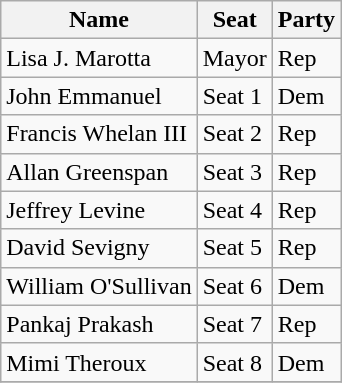<table class="wikitable">
<tr>
<th>Name</th>
<th>Seat</th>
<th>Party</th>
</tr>
<tr>
<td>Lisa J. Marotta</td>
<td>Mayor</td>
<td>Rep</td>
</tr>
<tr>
<td>John Emmanuel</td>
<td>Seat 1</td>
<td>Dem</td>
</tr>
<tr>
<td>Francis Whelan III</td>
<td>Seat 2</td>
<td>Rep</td>
</tr>
<tr>
<td>Allan Greenspan</td>
<td>Seat 3</td>
<td>Rep</td>
</tr>
<tr>
<td>Jeffrey Levine</td>
<td>Seat 4</td>
<td>Rep</td>
</tr>
<tr>
<td>David Sevigny</td>
<td>Seat 5</td>
<td>Rep</td>
</tr>
<tr>
<td>William O'Sullivan</td>
<td>Seat 6</td>
<td>Dem</td>
</tr>
<tr>
<td>Pankaj Prakash</td>
<td>Seat 7</td>
<td>Rep</td>
</tr>
<tr>
<td>Mimi Theroux</td>
<td>Seat 8</td>
<td>Dem</td>
</tr>
<tr>
</tr>
</table>
